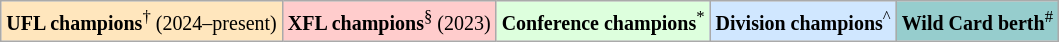<table class="wikitable">
<tr>
<td bgcolor="#ffe6bd"><small><strong>UFL champions</strong><sup>†</sup> (2024–present)</small></td>
<td bgcolor="#ffcccc"><small><strong>XFL champions</strong><sup>§</sup> (2023)</small></td>
<td bgcolor="#ddffdd"><small><strong>Conference champions</strong><sup>*</sup></small></td>
<td bgcolor="#d0e7ff"><small><strong>Division champions</strong><sup>^</sup></small></td>
<td bgcolor="#96cdcd"><small><strong>Wild Card berth</strong><sup>#</sup></small></td>
</tr>
</table>
